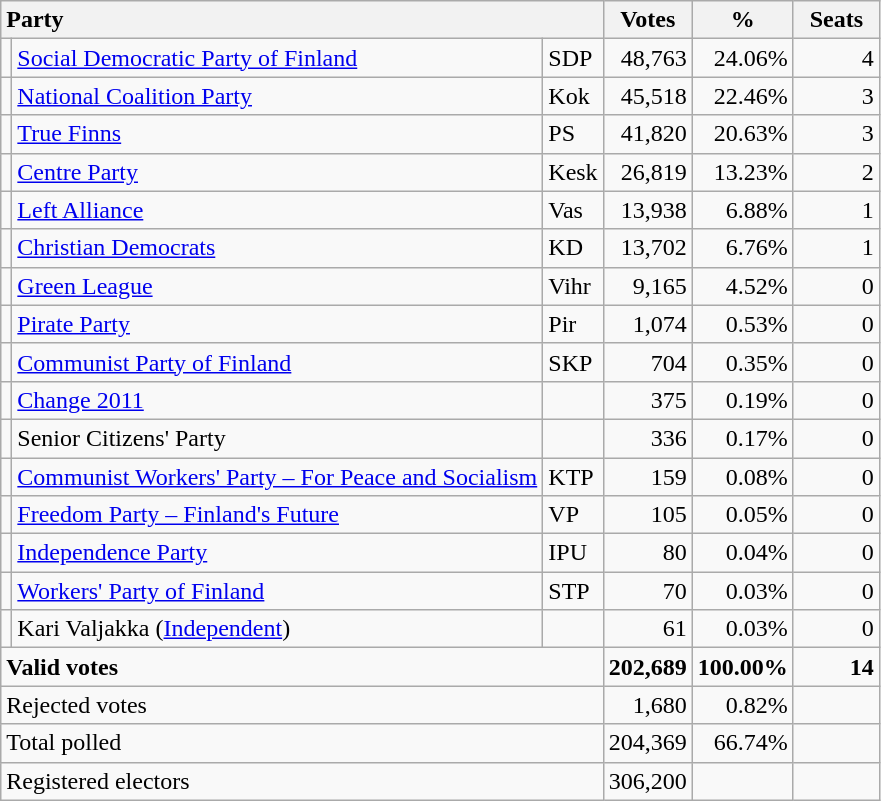<table class="wikitable" border="1" style="text-align:right;">
<tr>
<th style="text-align:left;" colspan=3>Party</th>
<th align=center width="50">Votes</th>
<th align=center width="50">%</th>
<th align=center width="50">Seats</th>
</tr>
<tr>
<td></td>
<td align=left style="white-space: nowrap;"><a href='#'>Social Democratic Party of Finland</a></td>
<td align=left>SDP</td>
<td>48,763</td>
<td>24.06%</td>
<td>4</td>
</tr>
<tr>
<td></td>
<td align=left><a href='#'>National Coalition Party</a></td>
<td align=left>Kok</td>
<td>45,518</td>
<td>22.46%</td>
<td>3</td>
</tr>
<tr>
<td></td>
<td align=left><a href='#'>True Finns</a></td>
<td align=left>PS</td>
<td>41,820</td>
<td>20.63%</td>
<td>3</td>
</tr>
<tr>
<td></td>
<td align=left><a href='#'>Centre Party</a></td>
<td align=left>Kesk</td>
<td>26,819</td>
<td>13.23%</td>
<td>2</td>
</tr>
<tr>
<td></td>
<td align=left><a href='#'>Left Alliance</a></td>
<td align=left>Vas</td>
<td>13,938</td>
<td>6.88%</td>
<td>1</td>
</tr>
<tr>
<td></td>
<td align=left><a href='#'>Christian Democrats</a></td>
<td align=left>KD</td>
<td>13,702</td>
<td>6.76%</td>
<td>1</td>
</tr>
<tr>
<td></td>
<td align=left><a href='#'>Green League</a></td>
<td align=left>Vihr</td>
<td>9,165</td>
<td>4.52%</td>
<td>0</td>
</tr>
<tr>
<td></td>
<td align=left><a href='#'>Pirate Party</a></td>
<td align=left>Pir</td>
<td>1,074</td>
<td>0.53%</td>
<td>0</td>
</tr>
<tr>
<td></td>
<td align=left><a href='#'>Communist Party of Finland</a></td>
<td align=left>SKP</td>
<td>704</td>
<td>0.35%</td>
<td>0</td>
</tr>
<tr>
<td></td>
<td align=left><a href='#'>Change 2011</a></td>
<td align=left></td>
<td>375</td>
<td>0.19%</td>
<td>0</td>
</tr>
<tr>
<td></td>
<td align=left>Senior Citizens' Party</td>
<td align=left></td>
<td>336</td>
<td>0.17%</td>
<td>0</td>
</tr>
<tr>
<td></td>
<td align=left><a href='#'>Communist Workers' Party – For Peace and Socialism</a></td>
<td align=left>KTP</td>
<td>159</td>
<td>0.08%</td>
<td>0</td>
</tr>
<tr>
<td></td>
<td align=left><a href='#'>Freedom Party – Finland's Future</a></td>
<td align=left>VP</td>
<td>105</td>
<td>0.05%</td>
<td>0</td>
</tr>
<tr>
<td></td>
<td align=left><a href='#'>Independence Party</a></td>
<td align=left>IPU</td>
<td>80</td>
<td>0.04%</td>
<td>0</td>
</tr>
<tr>
<td></td>
<td align=left><a href='#'>Workers' Party of Finland</a></td>
<td align=left>STP</td>
<td>70</td>
<td>0.03%</td>
<td>0</td>
</tr>
<tr>
<td></td>
<td align=left>Kari Valjakka (<a href='#'>Independent</a>)</td>
<td align=left></td>
<td>61</td>
<td>0.03%</td>
<td>0</td>
</tr>
<tr style="font-weight:bold">
<td align=left colspan=3>Valid votes</td>
<td>202,689</td>
<td>100.00%</td>
<td>14</td>
</tr>
<tr>
<td align=left colspan=3>Rejected votes</td>
<td>1,680</td>
<td>0.82%</td>
<td></td>
</tr>
<tr>
<td align=left colspan=3>Total polled</td>
<td>204,369</td>
<td>66.74%</td>
<td></td>
</tr>
<tr>
<td align=left colspan=3>Registered electors</td>
<td>306,200</td>
<td></td>
<td></td>
</tr>
</table>
